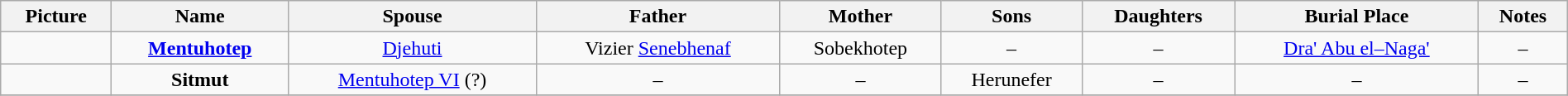<table width=100% class="wikitable" style="text-align:center;">
<tr>
<th>Picture</th>
<th>Name</th>
<th>Spouse</th>
<th>Father</th>
<th>Mother</th>
<th>Sons</th>
<th>Daughters</th>
<th>Burial Place</th>
<th>Notes</th>
</tr>
<tr>
<td></td>
<td><strong><a href='#'>Mentuhotep</a></strong></td>
<td><a href='#'>Djehuti</a></td>
<td>Vizier <a href='#'>Senebhenaf</a></td>
<td>Sobekhotep</td>
<td>–</td>
<td>–</td>
<td><a href='#'>Dra' Abu el–Naga'</a></td>
<td>–</td>
</tr>
<tr>
<td></td>
<td><strong>Sitmut</strong><br></td>
<td><a href='#'>Mentuhotep VI</a> (?)</td>
<td>–</td>
<td>–</td>
<td>Herunefer</td>
<td>–</td>
<td>–</td>
<td>–</td>
</tr>
<tr>
</tr>
</table>
